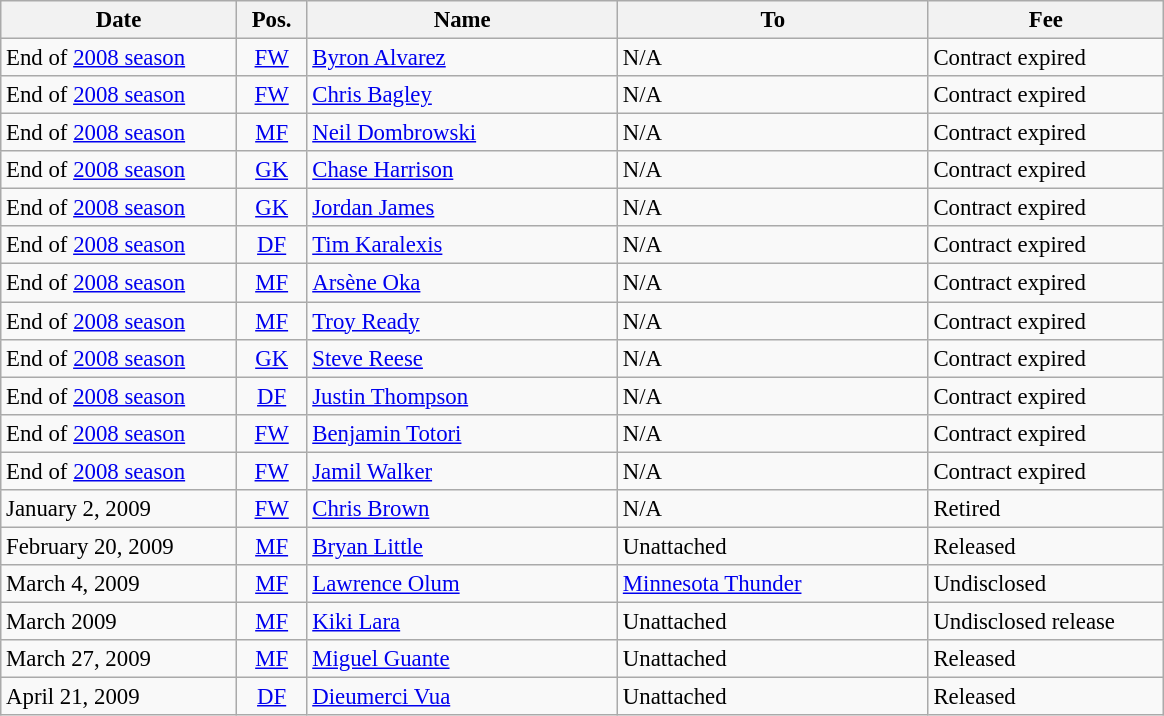<table class="wikitable" style="font-size: 95%;">
<tr>
<th width="150">Date</th>
<th width="40">Pos.</th>
<th width="200">Name</th>
<th width="200">To</th>
<th width="150">Fee</th>
</tr>
<tr>
<td>End of <a href='#'>2008 season</a></td>
<td style="text-align: center;"><a href='#'>FW</a></td>
<td> <a href='#'>Byron Alvarez</a></td>
<td>N/A</td>
<td>Contract expired</td>
</tr>
<tr>
<td>End of <a href='#'>2008 season</a></td>
<td style="text-align: center;"><a href='#'>FW</a></td>
<td> <a href='#'>Chris Bagley</a></td>
<td>N/A</td>
<td>Contract expired</td>
</tr>
<tr>
<td>End of <a href='#'>2008 season</a></td>
<td style="text-align: center;"><a href='#'>MF</a></td>
<td> <a href='#'>Neil Dombrowski</a></td>
<td>N/A</td>
<td>Contract expired</td>
</tr>
<tr>
<td>End of <a href='#'>2008 season</a></td>
<td style="text-align: center;"><a href='#'>GK</a></td>
<td> <a href='#'>Chase Harrison</a></td>
<td>N/A</td>
<td>Contract expired</td>
</tr>
<tr>
<td>End of <a href='#'>2008 season</a></td>
<td style="text-align: center;"><a href='#'>GK</a></td>
<td> <a href='#'>Jordan James</a></td>
<td>N/A</td>
<td>Contract expired</td>
</tr>
<tr>
<td>End of <a href='#'>2008 season</a></td>
<td style="text-align: center;"><a href='#'>DF</a></td>
<td> <a href='#'>Tim Karalexis</a></td>
<td>N/A</td>
<td>Contract expired</td>
</tr>
<tr>
<td>End of <a href='#'>2008 season</a></td>
<td style="text-align: center;"><a href='#'>MF</a></td>
<td> <a href='#'>Arsène Oka</a></td>
<td>N/A</td>
<td>Contract expired</td>
</tr>
<tr>
<td>End of <a href='#'>2008 season</a></td>
<td style="text-align: center;"><a href='#'>MF</a></td>
<td> <a href='#'>Troy Ready</a></td>
<td>N/A</td>
<td>Contract expired</td>
</tr>
<tr>
<td>End of <a href='#'>2008 season</a></td>
<td style="text-align: center;"><a href='#'>GK</a></td>
<td> <a href='#'>Steve Reese</a></td>
<td>N/A</td>
<td>Contract expired</td>
</tr>
<tr>
<td>End of <a href='#'>2008 season</a></td>
<td style="text-align: center;"><a href='#'>DF</a></td>
<td> <a href='#'>Justin Thompson</a></td>
<td>N/A</td>
<td>Contract expired</td>
</tr>
<tr>
<td>End of <a href='#'>2008 season</a></td>
<td style="text-align: center;"><a href='#'>FW</a></td>
<td> <a href='#'>Benjamin Totori</a></td>
<td>N/A</td>
<td>Contract expired</td>
</tr>
<tr>
<td>End of <a href='#'>2008 season</a></td>
<td style="text-align: center;"><a href='#'>FW</a></td>
<td> <a href='#'>Jamil Walker</a></td>
<td>N/A</td>
<td>Contract expired</td>
</tr>
<tr>
<td>January 2, 2009</td>
<td style="text-align: center;"><a href='#'>FW</a></td>
<td> <a href='#'>Chris Brown</a></td>
<td>N/A</td>
<td>Retired</td>
</tr>
<tr>
<td>February 20, 2009</td>
<td style="text-align: center;"><a href='#'>MF</a></td>
<td> <a href='#'>Bryan Little</a></td>
<td>Unattached</td>
<td>Released</td>
</tr>
<tr>
<td>March 4, 2009</td>
<td style="text-align: center;"><a href='#'>MF</a></td>
<td> <a href='#'>Lawrence Olum</a></td>
<td> <a href='#'>Minnesota Thunder</a></td>
<td>Undisclosed</td>
</tr>
<tr>
<td>March 2009</td>
<td style="text-align: center;"><a href='#'>MF</a></td>
<td> <a href='#'>Kiki Lara</a></td>
<td>Unattached</td>
<td>Undisclosed release</td>
</tr>
<tr>
<td>March 27, 2009</td>
<td style="text-align: center;"><a href='#'>MF</a></td>
<td> <a href='#'>Miguel Guante</a></td>
<td>Unattached</td>
<td>Released</td>
</tr>
<tr>
<td>April 21, 2009</td>
<td style="text-align: center;"><a href='#'>DF</a></td>
<td> <a href='#'>Dieumerci Vua</a></td>
<td>Unattached</td>
<td>Released</td>
</tr>
</table>
